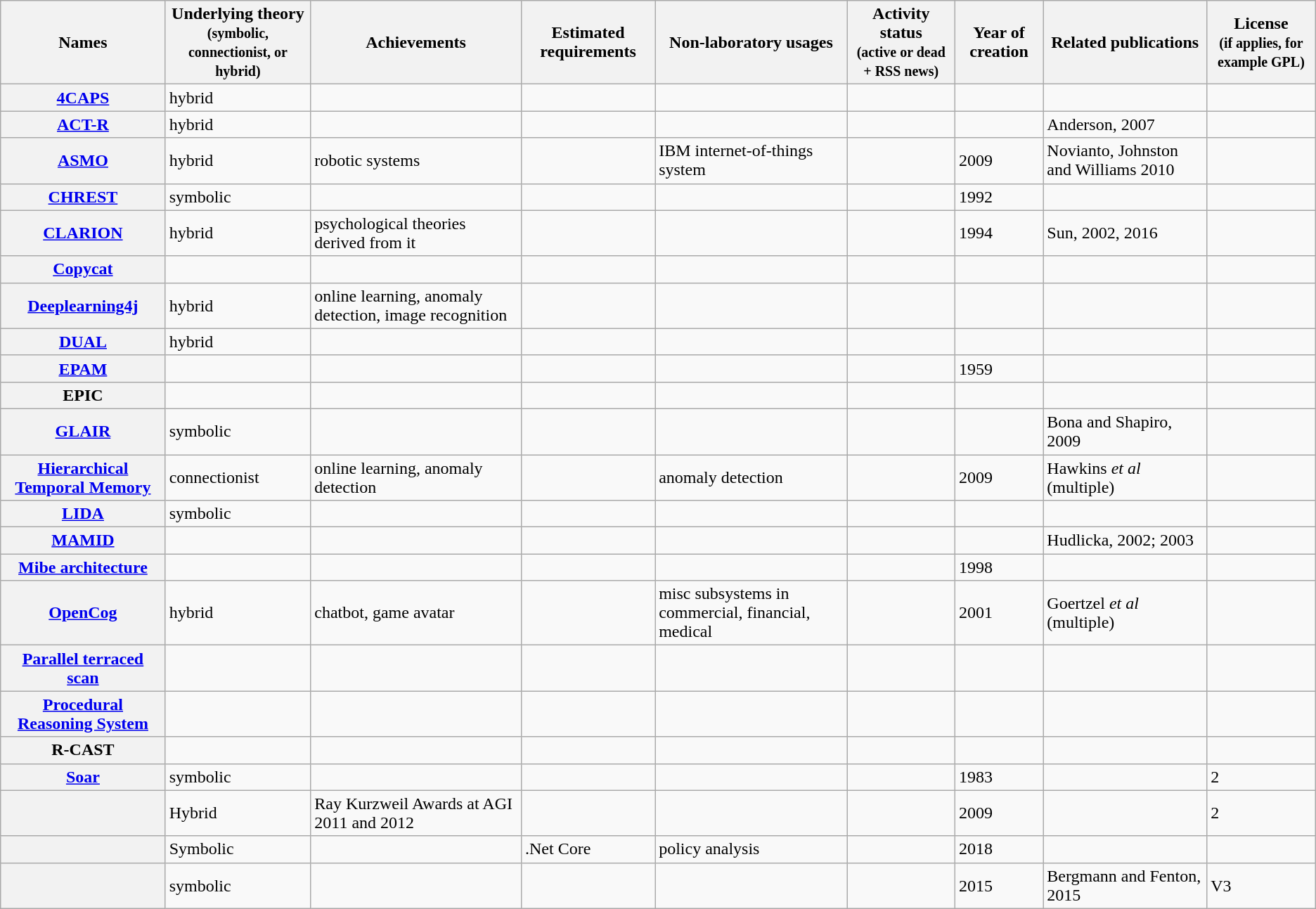<table class="wikitable">
<tr>
<th>Names</th>
<th>Underlying theory<br><small>(symbolic, connectionist, or hybrid)</small></th>
<th>Achievements</th>
<th>Estimated requirements</th>
<th>Non-laboratory usages</th>
<th>Activity status<br><small>(active or dead + RSS news)</small></th>
<th>Year of creation</th>
<th>Related publications</th>
<th>License<br><small>(if applies, for example GPL)</small></th>
</tr>
<tr>
<th><a href='#'>4CAPS</a></th>
<td>hybrid</td>
<td></td>
<td></td>
<td></td>
<td></td>
<td></td>
<td></td>
<td></td>
</tr>
<tr>
<th><a href='#'>ACT-R</a></th>
<td>hybrid </td>
<td></td>
<td></td>
<td></td>
<td></td>
<td></td>
<td>Anderson, 2007</td>
<td></td>
</tr>
<tr>
<th><a href='#'>ASMO</a></th>
<td>hybrid</td>
<td> robotic systems</td>
<td></td>
<td>IBM internet-of-things system</td>
<td></td>
<td>2009</td>
<td>Novianto, Johnston and Williams 2010</td>
<td></td>
</tr>
<tr>
<th><a href='#'>CHREST</a></th>
<td>symbolic</td>
<td></td>
<td></td>
<td></td>
<td></td>
<td>1992 </td>
<td></td>
<td></td>
</tr>
<tr>
<th><a href='#'>CLARION</a></th>
<td>hybrid </td>
<td> psychological theories derived from it</td>
<td></td>
<td></td>
<td></td>
<td>1994</td>
<td>Sun, 2002, 2016</td>
<td></td>
</tr>
<tr>
<th><a href='#'>Copycat</a></th>
<td></td>
<td></td>
<td></td>
<td></td>
<td></td>
<td></td>
<td></td>
<td></td>
</tr>
<tr>
<th><a href='#'>Deeplearning4j</a></th>
<td>hybrid</td>
<td>online learning, anomaly detection, image recognition</td>
<td></td>
<td></td>
<td></td>
<td></td>
<td></td>
<td></td>
</tr>
<tr>
<th><a href='#'>DUAL</a></th>
<td>hybrid</td>
<td></td>
<td></td>
<td></td>
<td></td>
<td></td>
<td></td>
<td></td>
</tr>
<tr>
<th><a href='#'>EPAM</a></th>
<td></td>
<td></td>
<td></td>
<td></td>
<td></td>
<td>1959 </td>
<td></td>
<td></td>
</tr>
<tr>
<th>EPIC</th>
<td></td>
<td></td>
<td></td>
<td></td>
<td></td>
<td></td>
<td></td>
<td></td>
</tr>
<tr>
<th><a href='#'>GLAIR</a></th>
<td>symbolic</td>
<td></td>
<td></td>
<td></td>
<td></td>
<td></td>
<td>Bona and Shapiro, 2009</td>
<td></td>
</tr>
<tr>
<th><a href='#'>Hierarchical Temporal Memory</a></th>
<td>connectionist</td>
<td>online learning, anomaly detection</td>
<td></td>
<td>anomaly detection</td>
<td></td>
<td>2009</td>
<td>Hawkins <em>et al</em> (multiple)</td>
<td></td>
</tr>
<tr>
<th><a href='#'>LIDA</a></th>
<td>symbolic</td>
<td></td>
<td></td>
<td></td>
<td></td>
<td></td>
<td></td>
<td></td>
</tr>
<tr>
<th><a href='#'>MAMID</a></th>
<td></td>
<td></td>
<td></td>
<td></td>
<td></td>
<td></td>
<td>Hudlicka, 2002; 2003</td>
<td></td>
</tr>
<tr>
<th><a href='#'>Mibe architecture</a></th>
<td></td>
<td></td>
<td></td>
<td></td>
<td></td>
<td>1998</td>
<td></td>
<td></td>
</tr>
<tr>
<th><a href='#'>OpenCog</a></th>
<td>hybrid</td>
<td>chatbot, game avatar</td>
<td></td>
<td>misc subsystems in commercial, financial, medical</td>
<td></td>
<td>2001</td>
<td>Goertzel <em>et al</em> (multiple)</td>
<td></td>
</tr>
<tr>
<th><a href='#'>Parallel terraced scan</a></th>
<td></td>
<td></td>
<td></td>
<td></td>
<td></td>
<td></td>
<td></td>
<td></td>
</tr>
<tr>
<th><a href='#'>Procedural Reasoning System</a></th>
<td></td>
<td></td>
<td></td>
<td></td>
<td></td>
<td></td>
<td></td>
<td></td>
</tr>
<tr>
<th>R-CAST</th>
<td></td>
<td></td>
<td></td>
<td></td>
<td></td>
<td></td>
<td></td>
<td></td>
</tr>
<tr>
<th><a href='#'>Soar</a></th>
<td>symbolic </td>
<td></td>
<td></td>
<td></td>
<td></td>
<td>1983</td>
<td></td>
<td> 2 </td>
</tr>
<tr>
<th></th>
<td>Hybrid</td>
<td>Ray Kurzweil Awards at AGI 2011 and 2012</td>
<td></td>
<td></td>
<td></td>
<td>2009</td>
<td></td>
<td> 2 </td>
</tr>
<tr>
<th></th>
<td>Symbolic</td>
<td></td>
<td>.Net Core</td>
<td>policy analysis</td>
<td></td>
<td>2018</td>
<td></td>
<td></td>
</tr>
<tr>
<th></th>
<td>symbolic</td>
<td></td>
<td></td>
<td></td>
<td></td>
<td>2015</td>
<td>Bergmann and Fenton, 2015</td>
<td> V3</td>
</tr>
</table>
